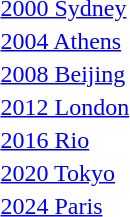<table>
<tr>
<td><a href='#'>2000 Sydney</a><br></td>
<td></td>
<td></td>
<td></td>
</tr>
<tr>
<td><a href='#'>2004 Athens</a><br></td>
<td></td>
<td></td>
<td></td>
</tr>
<tr>
<td><a href='#'>2008 Beijing</a><br></td>
<td></td>
<td></td>
<td></td>
</tr>
<tr>
<td><a href='#'>2012 London</a><br></td>
<td></td>
<td></td>
<td></td>
</tr>
<tr>
<td><a href='#'>2016 Rio</a><br></td>
<td></td>
<td></td>
<td></td>
</tr>
<tr>
<td><a href='#'>2020 Tokyo</a><br></td>
<td></td>
<td></td>
<td></td>
</tr>
<tr>
<td><a href='#'>2024 Paris</a><br></td>
<td></td>
<td></td>
<td></td>
</tr>
<tr>
</tr>
</table>
